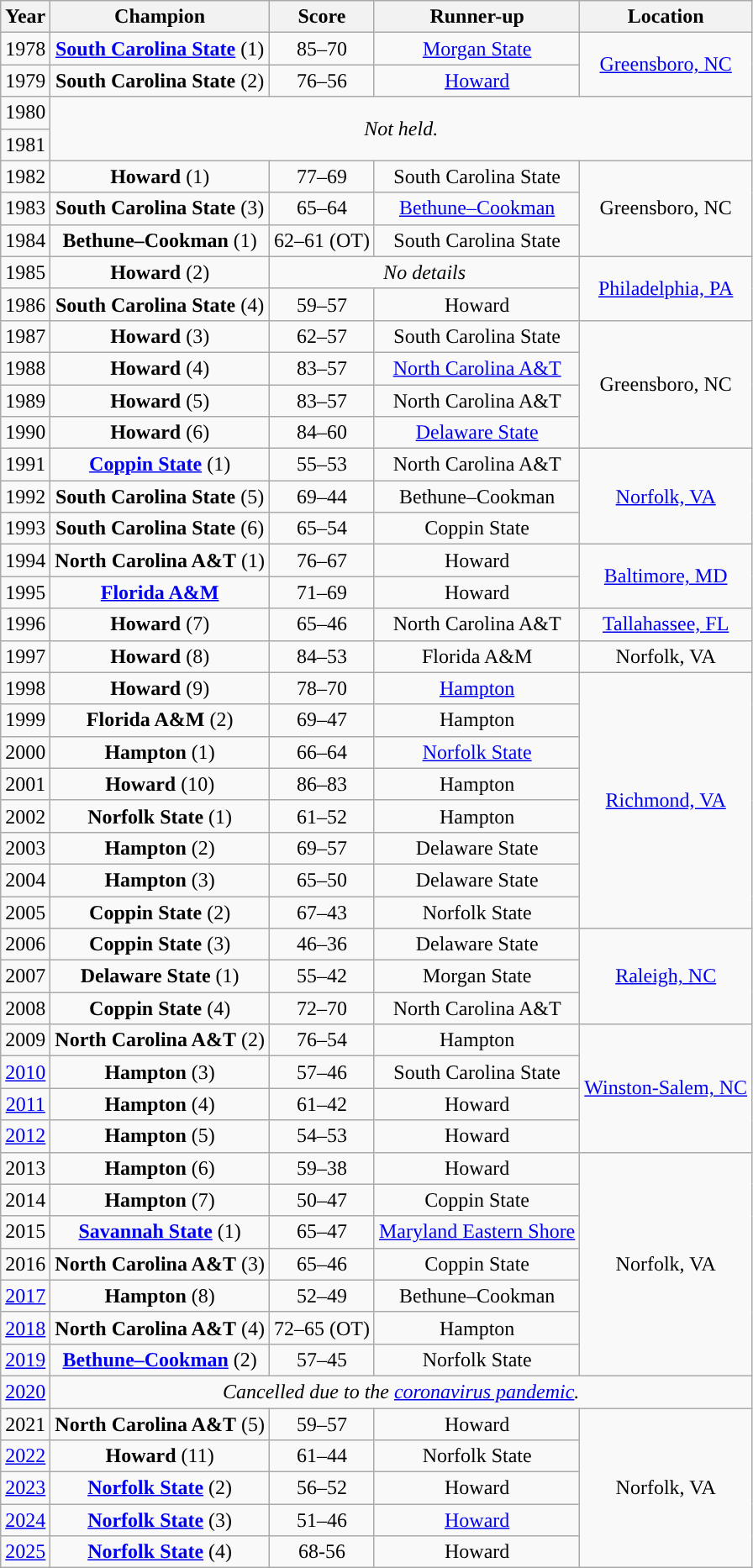<table class="wikitable sortable" style="text-align:center">
<tr>
<th width=px>Year</th>
<th width=px>Champion</th>
<th width=px>Score</th>
<th width=px>Runner-up</th>
<th width=px>Location</th>
</tr>
<tr>
<td>1978</td>
<td><strong><a href='#'>South Carolina State</a></strong> (1)</td>
<td>85–70</td>
<td><a href='#'>Morgan State</a></td>
<td rowspan=2><a href='#'>Greensboro, NC</a></td>
</tr>
<tr>
<td>1979</td>
<td><strong>South Carolina State</strong> (2)</td>
<td>76–56</td>
<td><a href='#'>Howard</a></td>
</tr>
<tr>
<td>1980</td>
<td rowspan=2, colspan=4><em>Not held.</em></td>
</tr>
<tr>
<td>1981</td>
</tr>
<tr>
<td>1982</td>
<td><strong>Howard</strong> (1)</td>
<td>77–69</td>
<td>South Carolina State</td>
<td rowspan=3>Greensboro, NC</td>
</tr>
<tr>
<td>1983</td>
<td><strong>South Carolina State</strong> (3)</td>
<td>65–64</td>
<td><a href='#'>Bethune–Cookman</a></td>
</tr>
<tr>
<td>1984</td>
<td><strong>Bethune–Cookman</strong> (1)</td>
<td>62–61 (OT)</td>
<td>South Carolina State</td>
</tr>
<tr>
<td>1985</td>
<td><strong>Howard</strong> (2)</td>
<td colspan=2><em>No details</em></td>
<td rowspan=2><a href='#'>Philadelphia, PA</a></td>
</tr>
<tr>
<td>1986</td>
<td><strong>South Carolina State</strong> (4)</td>
<td>59–57</td>
<td>Howard</td>
</tr>
<tr>
<td>1987</td>
<td><strong>Howard</strong> (3)</td>
<td>62–57</td>
<td>South Carolina State</td>
<td rowspan=4>Greensboro, NC</td>
</tr>
<tr>
<td>1988</td>
<td><strong>Howard</strong> (4)</td>
<td>83–57</td>
<td><a href='#'>North Carolina A&T</a></td>
</tr>
<tr>
<td>1989</td>
<td><strong>Howard</strong> (5)</td>
<td>83–57</td>
<td>North Carolina A&T</td>
</tr>
<tr>
<td>1990</td>
<td><strong>Howard</strong> (6)</td>
<td>84–60</td>
<td><a href='#'>Delaware State</a></td>
</tr>
<tr>
<td>1991</td>
<td><strong><a href='#'>Coppin State</a></strong> (1)</td>
<td>55–53</td>
<td>North Carolina A&T</td>
<td rowspan=3><a href='#'>Norfolk, VA</a></td>
</tr>
<tr>
<td>1992</td>
<td><strong>South Carolina State</strong> (5)</td>
<td>69–44</td>
<td>Bethune–Cookman</td>
</tr>
<tr>
<td>1993</td>
<td><strong>South Carolina State</strong> (6)</td>
<td>65–54</td>
<td>Coppin State</td>
</tr>
<tr>
<td>1994</td>
<td><strong>North Carolina A&T</strong> (1)</td>
<td>76–67</td>
<td>Howard</td>
<td rowspan=2><a href='#'>Baltimore, MD</a></td>
</tr>
<tr>
<td>1995</td>
<td><strong><a href='#'>Florida A&M</a></strong></td>
<td>71–69</td>
<td>Howard</td>
</tr>
<tr>
<td>1996</td>
<td><strong>Howard</strong> (7)</td>
<td>65–46</td>
<td>North Carolina A&T</td>
<td><a href='#'>Tallahassee, FL</a></td>
</tr>
<tr>
<td>1997</td>
<td><strong>Howard</strong> (8)</td>
<td>84–53</td>
<td>Florida A&M</td>
<td>Norfolk, VA</td>
</tr>
<tr>
<td>1998</td>
<td><strong>Howard</strong> (9)</td>
<td>78–70</td>
<td><a href='#'>Hampton</a></td>
<td rowspan=8><a href='#'>Richmond, VA</a></td>
</tr>
<tr>
<td>1999</td>
<td><strong>Florida A&M</strong> (2)</td>
<td>69–47</td>
<td>Hampton</td>
</tr>
<tr>
<td>2000</td>
<td><strong>Hampton</strong> (1)</td>
<td>66–64</td>
<td><a href='#'>Norfolk State</a></td>
</tr>
<tr>
<td>2001</td>
<td><strong>Howard</strong> (10)</td>
<td>86–83</td>
<td>Hampton</td>
</tr>
<tr>
<td>2002</td>
<td><strong>Norfolk State</strong> (1)</td>
<td>61–52</td>
<td>Hampton</td>
</tr>
<tr>
<td>2003</td>
<td><strong>Hampton</strong> (2)</td>
<td>69–57</td>
<td>Delaware State</td>
</tr>
<tr>
<td>2004</td>
<td><strong>Hampton</strong> (3)</td>
<td>65–50</td>
<td>Delaware State</td>
</tr>
<tr>
<td>2005</td>
<td><strong>Coppin State</strong> (2)</td>
<td>67–43</td>
<td>Norfolk State</td>
</tr>
<tr>
<td>2006</td>
<td><strong>Coppin State</strong> (3)</td>
<td>46–36</td>
<td>Delaware State</td>
<td rowspan=3><a href='#'>Raleigh, NC</a></td>
</tr>
<tr>
<td>2007</td>
<td><strong>Delaware State</strong> (1)</td>
<td>55–42</td>
<td>Morgan State</td>
</tr>
<tr>
<td>2008</td>
<td><strong>Coppin State</strong> (4)</td>
<td>72–70</td>
<td>North Carolina A&T</td>
</tr>
<tr>
<td>2009</td>
<td><strong>North Carolina A&T</strong> (2)</td>
<td>76–54</td>
<td>Hampton</td>
<td rowspan=4><a href='#'>Winston-Salem, NC</a></td>
</tr>
<tr>
<td><a href='#'>2010</a></td>
<td><strong>Hampton</strong> (3)</td>
<td>57–46</td>
<td>South Carolina State</td>
</tr>
<tr>
<td><a href='#'>2011</a></td>
<td><strong>Hampton</strong> (4)</td>
<td>61–42</td>
<td>Howard</td>
</tr>
<tr>
<td><a href='#'>2012</a></td>
<td><strong>Hampton</strong> (5)</td>
<td>54–53</td>
<td>Howard</td>
</tr>
<tr>
<td>2013</td>
<td><strong>Hampton</strong> (6)</td>
<td>59–38</td>
<td>Howard</td>
<td rowspan="7">Norfolk, VA</td>
</tr>
<tr>
<td>2014</td>
<td><strong>Hampton</strong> (7)</td>
<td>50–47</td>
<td>Coppin State</td>
</tr>
<tr>
<td>2015</td>
<td><strong><a href='#'>Savannah State</a></strong> (1)</td>
<td>65–47</td>
<td><a href='#'>Maryland Eastern Shore</a></td>
</tr>
<tr>
<td>2016</td>
<td><strong>North Carolina A&T</strong> (3)</td>
<td>65–46</td>
<td>Coppin State</td>
</tr>
<tr>
<td><a href='#'>2017</a></td>
<td><strong>Hampton</strong> (8)</td>
<td>52–49</td>
<td>Bethune–Cookman</td>
</tr>
<tr>
<td><a href='#'>2018</a></td>
<td><strong>North Carolina A&T</strong> (4)</td>
<td>72–65 (OT)</td>
<td>Hampton</td>
</tr>
<tr>
<td><a href='#'>2019</a></td>
<td><strong><a href='#'>Bethune–Cookman</a></strong> (2)</td>
<td>57–45</td>
<td>Norfolk State</td>
</tr>
<tr>
<td><a href='#'>2020</a></td>
<td colspan="4"><em>Cancelled due to the <a href='#'>coronavirus pandemic</a>.</em></td>
</tr>
<tr>
<td>2021</td>
<td><strong>North Carolina A&T</strong> (5)</td>
<td>59–57</td>
<td>Howard</td>
<td rowspan="5">Norfolk, VA</td>
</tr>
<tr>
<td><a href='#'>2022</a></td>
<td><strong>Howard</strong> (11)</td>
<td>61–44</td>
<td>Norfolk State</td>
</tr>
<tr>
<td><a href='#'>2023</a></td>
<td><strong><a href='#'>Norfolk State</a></strong> (2)</td>
<td>56–52</td>
<td>Howard</td>
</tr>
<tr>
<td><a href='#'>2024</a></td>
<td><strong><a href='#'>Norfolk State</a></strong> (3)</td>
<td>51–46</td>
<td><a href='#'>Howard</a></td>
</tr>
<tr>
<td><a href='#'>2025</a></td>
<td><strong><a href='#'>Norfolk State</a></strong> (4)</td>
<td>68-56</td>
<td>Howard</td>
</tr>
</table>
